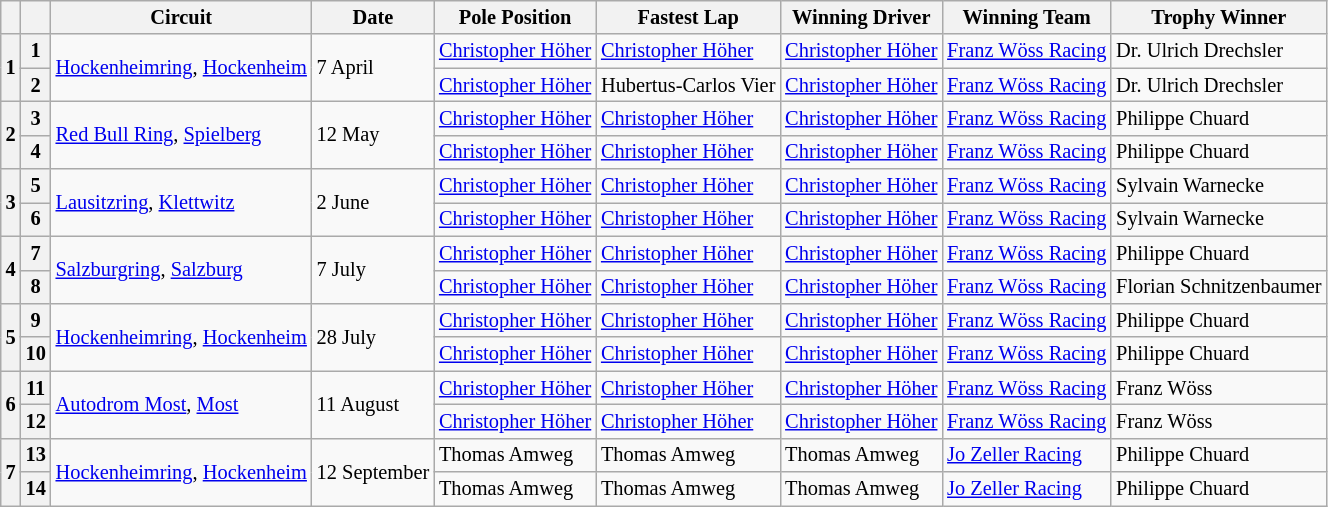<table class="wikitable" style="font-size: 85%">
<tr>
<th></th>
<th></th>
<th>Circuit</th>
<th>Date</th>
<th>Pole Position</th>
<th>Fastest Lap</th>
<th>Winning Driver</th>
<th>Winning Team</th>
<th>Trophy Winner</th>
</tr>
<tr>
<th rowspan=2>1</th>
<th>1</th>
<td rowspan=2> <a href='#'>Hockenheimring</a>, <a href='#'>Hockenheim</a></td>
<td rowspan=2>7 April</td>
<td> <a href='#'>Christopher Höher</a></td>
<td> <a href='#'>Christopher Höher</a></td>
<td> <a href='#'>Christopher Höher</a></td>
<td> <a href='#'>Franz Wöss Racing</a></td>
<td> Dr. Ulrich Drechsler</td>
</tr>
<tr>
<th>2</th>
<td> <a href='#'>Christopher Höher</a></td>
<td> Hubertus-Carlos Vier</td>
<td> <a href='#'>Christopher Höher</a></td>
<td> <a href='#'>Franz Wöss Racing</a></td>
<td> Dr. Ulrich Drechsler</td>
</tr>
<tr>
<th rowspan=2>2</th>
<th>3</th>
<td rowspan=2> <a href='#'>Red Bull Ring</a>, <a href='#'>Spielberg</a></td>
<td rowspan=2>12 May</td>
<td> <a href='#'>Christopher Höher</a></td>
<td> <a href='#'>Christopher Höher</a></td>
<td> <a href='#'>Christopher Höher</a></td>
<td> <a href='#'>Franz Wöss Racing</a></td>
<td> Philippe Chuard</td>
</tr>
<tr>
<th>4</th>
<td> <a href='#'>Christopher Höher</a></td>
<td> <a href='#'>Christopher Höher</a></td>
<td> <a href='#'>Christopher Höher</a></td>
<td> <a href='#'>Franz Wöss Racing</a></td>
<td> Philippe Chuard</td>
</tr>
<tr>
<th rowspan=2>3</th>
<th>5</th>
<td rowspan=2> <a href='#'>Lausitzring</a>, <a href='#'>Klettwitz</a></td>
<td rowspan=2>2 June</td>
<td> <a href='#'>Christopher Höher</a></td>
<td> <a href='#'>Christopher Höher</a></td>
<td> <a href='#'>Christopher Höher</a></td>
<td> <a href='#'>Franz Wöss Racing</a></td>
<td> Sylvain Warnecke</td>
</tr>
<tr>
<th>6</th>
<td> <a href='#'>Christopher Höher</a></td>
<td> <a href='#'>Christopher Höher</a></td>
<td> <a href='#'>Christopher Höher</a></td>
<td> <a href='#'>Franz Wöss Racing</a></td>
<td> Sylvain Warnecke</td>
</tr>
<tr>
<th rowspan=2>4</th>
<th>7</th>
<td rowspan=2> <a href='#'>Salzburgring</a>, <a href='#'>Salzburg</a></td>
<td rowspan=2>7 July</td>
<td> <a href='#'>Christopher Höher</a></td>
<td> <a href='#'>Christopher Höher</a></td>
<td> <a href='#'>Christopher Höher</a></td>
<td> <a href='#'>Franz Wöss Racing</a></td>
<td> Philippe Chuard</td>
</tr>
<tr>
<th>8</th>
<td> <a href='#'>Christopher Höher</a></td>
<td> <a href='#'>Christopher Höher</a></td>
<td> <a href='#'>Christopher Höher</a></td>
<td> <a href='#'>Franz Wöss Racing</a></td>
<td> Florian Schnitzenbaumer</td>
</tr>
<tr>
<th rowspan=2>5</th>
<th>9</th>
<td rowspan=2> <a href='#'>Hockenheimring</a>, <a href='#'>Hockenheim</a></td>
<td rowspan=2>28 July</td>
<td> <a href='#'>Christopher Höher</a></td>
<td> <a href='#'>Christopher Höher</a></td>
<td> <a href='#'>Christopher Höher</a></td>
<td> <a href='#'>Franz Wöss Racing</a></td>
<td> Philippe Chuard</td>
</tr>
<tr>
<th>10</th>
<td> <a href='#'>Christopher Höher</a></td>
<td> <a href='#'>Christopher Höher</a></td>
<td> <a href='#'>Christopher Höher</a></td>
<td> <a href='#'>Franz Wöss Racing</a></td>
<td> Philippe Chuard</td>
</tr>
<tr>
<th rowspan=2>6</th>
<th>11</th>
<td rowspan=2> <a href='#'>Autodrom Most</a>, <a href='#'>Most</a></td>
<td rowspan=2>11 August</td>
<td> <a href='#'>Christopher Höher</a></td>
<td> <a href='#'>Christopher Höher</a></td>
<td> <a href='#'>Christopher Höher</a></td>
<td> <a href='#'>Franz Wöss Racing</a></td>
<td> Franz Wöss</td>
</tr>
<tr>
<th>12</th>
<td> <a href='#'>Christopher Höher</a></td>
<td> <a href='#'>Christopher Höher</a></td>
<td> <a href='#'>Christopher Höher</a></td>
<td> <a href='#'>Franz Wöss Racing</a></td>
<td> Franz Wöss</td>
</tr>
<tr>
<th rowspan=2>7</th>
<th>13</th>
<td rowspan=2> <a href='#'>Hockenheimring</a>, <a href='#'>Hockenheim</a></td>
<td rowspan=2>12 September</td>
<td> Thomas Amweg</td>
<td> Thomas Amweg</td>
<td> Thomas Amweg</td>
<td> <a href='#'>Jo Zeller Racing</a></td>
<td> Philippe Chuard</td>
</tr>
<tr>
<th>14</th>
<td> Thomas Amweg</td>
<td> Thomas Amweg</td>
<td> Thomas Amweg</td>
<td> <a href='#'>Jo Zeller Racing</a></td>
<td> Philippe Chuard</td>
</tr>
</table>
